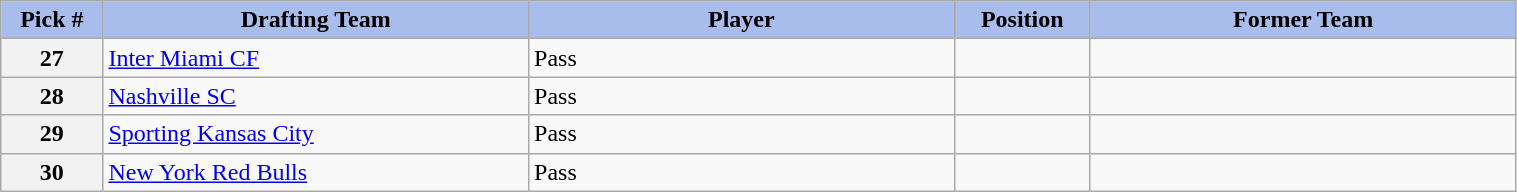<table class="wikitable sortable" style="width: 80%">
<tr>
<th style="background:#A8BDEC;" width=6%>Pick #</th>
<th width=25% style="background:#A8BDEC;">Drafting Team</th>
<th width=25% style="background:#A8BDEC;">Player</th>
<th width=8% style="background:#A8BDEC;">Position</th>
<th width=25% style="background:#A8BDEC;">Former Team</th>
</tr>
<tr>
<th>27</th>
<td><a href='#'>Inter Miami CF</a></td>
<td>Pass</td>
<td></td>
<td></td>
</tr>
<tr>
<th>28</th>
<td><a href='#'>Nashville SC</a></td>
<td>Pass</td>
<td></td>
<td></td>
</tr>
<tr>
<th>29</th>
<td><a href='#'>Sporting Kansas City</a></td>
<td>Pass</td>
<td></td>
<td></td>
</tr>
<tr>
<th>30</th>
<td><a href='#'>New York Red Bulls</a></td>
<td>Pass</td>
<td></td>
<td></td>
</tr>
</table>
